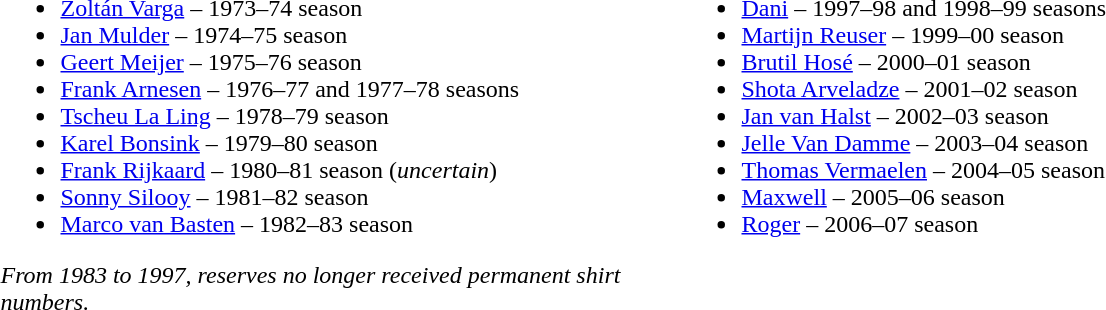<table>
<tr>
<td valign=top width=450><br><ul><li> <a href='#'>Zoltán Varga</a> – 1973–74 season</li><li> <a href='#'>Jan Mulder</a> – 1974–75 season</li><li> <a href='#'>Geert Meijer</a> – 1975–76 season</li><li> <a href='#'>Frank Arnesen</a> – 1976–77 and 1977–78 seasons</li><li> <a href='#'>Tscheu La Ling</a> – 1978–79 season</li><li> <a href='#'>Karel Bonsink</a> – 1979–80 season</li><li> <a href='#'>Frank Rijkaard</a> – 1980–81 season (<em>uncertain</em>)</li><li> <a href='#'>Sonny Silooy</a> – 1981–82 season</li><li> <a href='#'>Marco van Basten</a> – 1982–83 season</li></ul><em>From 1983 to 1997, reserves no longer received permanent shirt numbers.</em></td>
<td valign=top width=450><br><ul><li> <a href='#'>Dani</a> – 1997–98 and 1998–99 seasons</li><li> <a href='#'>Martijn Reuser</a> – 1999–00 season</li><li> <a href='#'>Brutil Hosé</a> – 2000–01 season</li><li> <a href='#'>Shota Arveladze</a> – 2001–02 season</li><li> <a href='#'>Jan van Halst</a> – 2002–03 season</li><li> <a href='#'>Jelle Van Damme</a> – 2003–04 season</li><li> <a href='#'>Thomas Vermaelen</a> – 2004–05 season</li><li> <a href='#'>Maxwell</a> – 2005–06 season</li><li> <a href='#'>Roger</a> – 2006–07 season</li></ul></td>
</tr>
</table>
